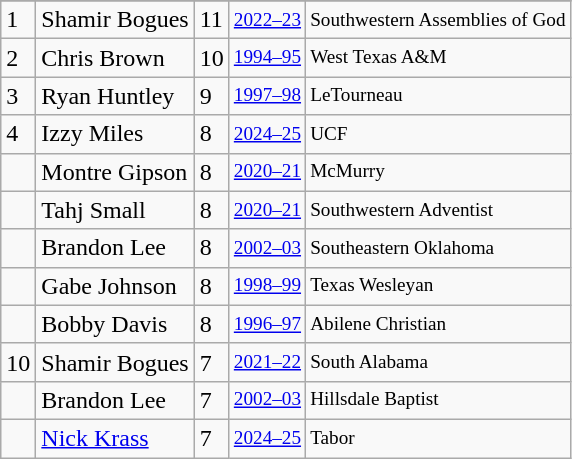<table class="wikitable">
<tr>
</tr>
<tr>
<td>1</td>
<td>Shamir Bogues</td>
<td>11</td>
<td style="font-size:80%;"><a href='#'>2022–23</a></td>
<td style="font-size:80%;">Southwestern Assemblies of God</td>
</tr>
<tr>
<td>2</td>
<td>Chris Brown</td>
<td>10</td>
<td style="font-size:80%;"><a href='#'>1994–95</a></td>
<td style="font-size:80%;">West Texas A&M</td>
</tr>
<tr>
<td>3</td>
<td>Ryan Huntley</td>
<td>9</td>
<td style="font-size:80%;"><a href='#'>1997–98</a></td>
<td style="font-size:80%;">LeTourneau</td>
</tr>
<tr>
<td>4</td>
<td>Izzy Miles</td>
<td>8</td>
<td style="font-size:80%;"><a href='#'>2024–25</a></td>
<td style="font-size:80%;">UCF</td>
</tr>
<tr>
<td></td>
<td>Montre Gipson</td>
<td>8</td>
<td style="font-size:80%;"><a href='#'>2020–21</a></td>
<td style="font-size:80%;">McMurry</td>
</tr>
<tr>
<td></td>
<td>Tahj Small</td>
<td>8</td>
<td style="font-size:80%;"><a href='#'>2020–21</a></td>
<td style="font-size:80%;">Southwestern Adventist</td>
</tr>
<tr>
<td></td>
<td>Brandon Lee</td>
<td>8</td>
<td style="font-size:80%;"><a href='#'>2002–03</a></td>
<td style="font-size:80%;">Southeastern Oklahoma</td>
</tr>
<tr>
<td></td>
<td>Gabe Johnson</td>
<td>8</td>
<td style="font-size:80%;"><a href='#'>1998–99</a></td>
<td style="font-size:80%;">Texas Wesleyan</td>
</tr>
<tr>
<td></td>
<td>Bobby Davis</td>
<td>8</td>
<td style="font-size:80%;"><a href='#'>1996–97</a></td>
<td style="font-size:80%;">Abilene Christian</td>
</tr>
<tr>
<td>10</td>
<td>Shamir Bogues</td>
<td>7</td>
<td style="font-size:80%;"><a href='#'>2021–22</a></td>
<td style="font-size:80%;">South Alabama</td>
</tr>
<tr>
<td></td>
<td>Brandon Lee</td>
<td>7</td>
<td style="font-size:80%;"><a href='#'>2002–03</a></td>
<td style="font-size:80%;">Hillsdale Baptist</td>
</tr>
<tr>
<td></td>
<td><a href='#'>Nick Krass</a></td>
<td>7</td>
<td style="font-size:80%;"><a href='#'>2024–25</a></td>
<td style="font-size:80%;">Tabor</td>
</tr>
</table>
